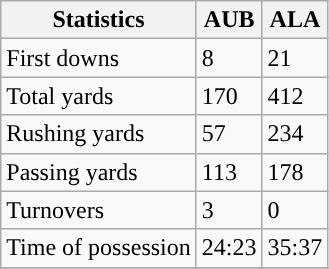<table class="wikitable">
<tr>
<th>Statistics</th>
<th>AUB</th>
<th>ALA</th>
</tr>
<tr>
<td>First downs</td>
<td>8</td>
<td>21</td>
</tr>
<tr>
<td>Total yards</td>
<td>170</td>
<td>412</td>
</tr>
<tr>
<td>Rushing yards</td>
<td>57</td>
<td>234</td>
</tr>
<tr>
<td>Passing yards</td>
<td>113</td>
<td>178</td>
</tr>
<tr>
<td>Turnovers</td>
<td>3</td>
<td>0</td>
</tr>
<tr>
<td>Time of possession</td>
<td>24:23</td>
<td>35:37</td>
</tr>
<tr>
</tr>
</table>
